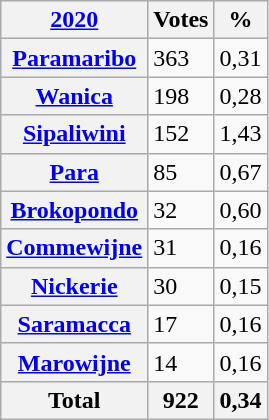<table class="wikitable">
<tr>
<th><a href='#'>2020</a></th>
<th>Votes</th>
<th>%</th>
</tr>
<tr>
<th><a href='#'>Paramaribo</a></th>
<td>363</td>
<td>0,31</td>
</tr>
<tr>
<th><a href='#'>Wanica</a></th>
<td>198</td>
<td>0,28</td>
</tr>
<tr>
<th><a href='#'>Sipaliwini</a></th>
<td>152</td>
<td>1,43</td>
</tr>
<tr>
<th><a href='#'>Para</a></th>
<td>85</td>
<td>0,67</td>
</tr>
<tr>
<th><a href='#'>Brokopondo</a></th>
<td>32</td>
<td>0,60</td>
</tr>
<tr>
<th><a href='#'>Commewijne</a></th>
<td>31</td>
<td>0,16</td>
</tr>
<tr>
<th><a href='#'>Nickerie</a></th>
<td>30</td>
<td>0,15</td>
</tr>
<tr>
<th><a href='#'>Saramacca</a></th>
<td>17</td>
<td>0,16</td>
</tr>
<tr>
<th><a href='#'>Marowijne</a></th>
<td>14</td>
<td>0,16</td>
</tr>
<tr>
<th>Total</th>
<th>922</th>
<th>0,34</th>
</tr>
</table>
